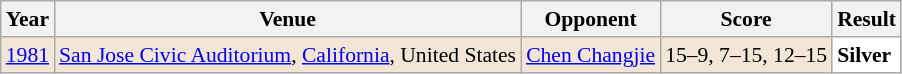<table class="sortable wikitable" style="font-size: 90%;">
<tr>
<th>Year</th>
<th>Venue</th>
<th>Opponent</th>
<th>Score</th>
<th>Result</th>
</tr>
<tr style="background:#F3E6D7">
<td align="center"><a href='#'>1981</a></td>
<td align="left"><a href='#'>San Jose Civic Auditorium</a>, <a href='#'>California</a>, United States</td>
<td align="left"> <a href='#'>Chen Changjie</a></td>
<td align="left">15–9, 7–15, 12–15</td>
<td style="text-align:left; background:white"> <strong>Silver</strong></td>
</tr>
</table>
